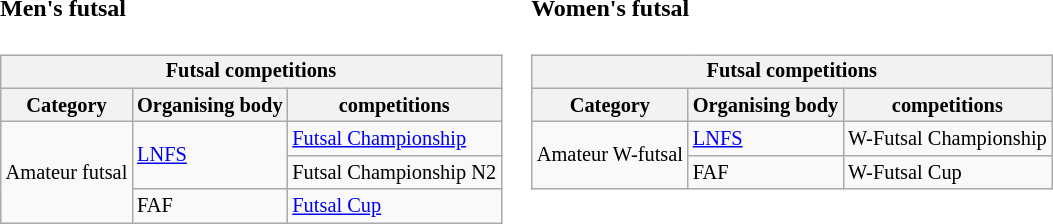<table border="0" cellpadding="2">
<tr valign="top">
<td><br><h4>Men's futsal</h4><table class="wikitable" style="text-align:left; font-size:85%;" width=>
<tr>
<th colspan=6>Futsal competitions</th>
</tr>
<tr>
<th>Category</th>
<th>Organising body</th>
<th>competitions</th>
</tr>
<tr>
<td rowspan=3>Amateur futsal</td>
<td rowspan=2><a href='#'>LNFS</a></td>
<td><a href='#'>Futsal Championship</a></td>
</tr>
<tr>
<td>Futsal Championship N2</td>
</tr>
<tr>
<td rowspan=1>FAF</td>
<td><a href='#'>Futsal Cup</a></td>
</tr>
</table>
</td>
<td><br><h4>Women's futsal</h4><table class="wikitable" style="text-align:left; font-size:85%;" width=>
<tr>
<th colspan=6>Futsal competitions</th>
</tr>
<tr>
<th>Category</th>
<th>Organising body</th>
<th>competitions</th>
</tr>
<tr>
<td rowspan=2>Amateur W-futsal</td>
<td rowspan=1><a href='#'>LNFS</a></td>
<td>W-Futsal Championship</td>
</tr>
<tr>
<td rowspan=1>FAF</td>
<td>W-Futsal Cup</td>
</tr>
</table>
</td>
</tr>
</table>
